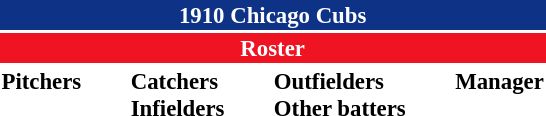<table class="toccolours" style="font-size: 95%;">
<tr>
<th colspan="10" style="background-color: #0e3386; color: white; text-align: center;">1910 Chicago Cubs</th>
</tr>
<tr>
<td colspan="10" style="background-color: #EE1422; color: white; text-align: center;"><strong>Roster</strong></td>
</tr>
<tr>
<td valign="top"><strong>Pitchers</strong><br>










</td>
<td width="25px"></td>
<td valign="top"><strong>Catchers</strong><br>


<strong>Infielders</strong>





</td>
<td width="25px"></td>
<td valign="top"><strong>Outfielders</strong><br>




<strong>Other batters</strong>
</td>
<td width="25px"></td>
<td valign="top"><strong>Manager</strong><br></td>
</tr>
</table>
